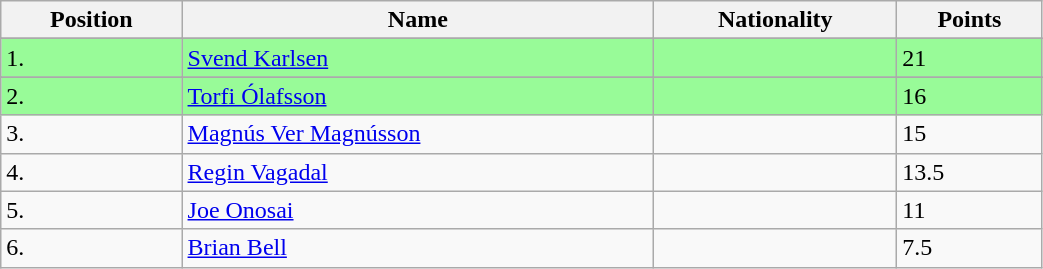<table class="wikitable" style="display: inline-table; width: 55%;">
<tr>
<th>Position</th>
<th>Name</th>
<th>Nationality</th>
<th>Points</th>
</tr>
<tr>
</tr>
<tr style="background:palegreen">
<td>1.</td>
<td><a href='#'>Svend Karlsen</a></td>
<td></td>
<td>21</td>
</tr>
<tr>
</tr>
<tr style="background:palegreen">
<td>2.</td>
<td><a href='#'>Torfi Ólafsson</a></td>
<td></td>
<td>16</td>
</tr>
<tr>
<td>3.</td>
<td><a href='#'>Magnús Ver Magnússon</a></td>
<td></td>
<td>15</td>
</tr>
<tr>
<td>4.</td>
<td><a href='#'>Regin Vagadal</a></td>
<td></td>
<td>13.5</td>
</tr>
<tr>
<td>5.</td>
<td><a href='#'>Joe Onosai</a></td>
<td></td>
<td>11</td>
</tr>
<tr>
<td>6.</td>
<td><a href='#'>Brian Bell</a></td>
<td></td>
<td>7.5</td>
</tr>
</table>
